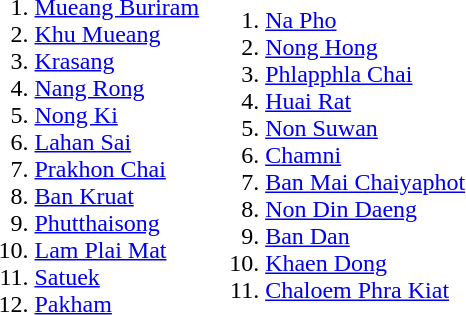<table>
<tr ----valign=top>
<td><br><ol><li><a href='#'>Mueang Buriram</a></li><li><a href='#'>Khu Mueang</a></li><li><a href='#'>Krasang</a></li><li><a href='#'>Nang Rong</a></li><li><a href='#'>Nong Ki</a></li><li><a href='#'>Lahan Sai</a></li><li><a href='#'>Prakhon Chai</a></li><li><a href='#'>Ban Kruat</a></li><li><a href='#'>Phutthaisong</a></li><li><a href='#'>Lam Plai Mat</a></li><li><a href='#'>Satuek</a></li><li><a href='#'>Pakham</a></li></ol></td>
<td><br><ol>
<li><a href='#'>Na Pho</a></li>
<li><a href='#'>Nong Hong</a></li>
<li><a href='#'>Phlapphla Chai</a></li>
<li><a href='#'>Huai Rat</a></li>
<li><a href='#'>Non Suwan</a></li>
<li><a href='#'>Chamni</a></li>
<li><a href='#'>Ban Mai Chaiyaphot</a></li>
<li><a href='#'>Non Din Daeng</a></li>
<li><a href='#'>Ban Dan</a></li>
<li><a href='#'>Khaen Dong</a></li>
<li><a href='#'>Chaloem Phra Kiat</a></li>
</ol></td>
<td></td>
</tr>
</table>
